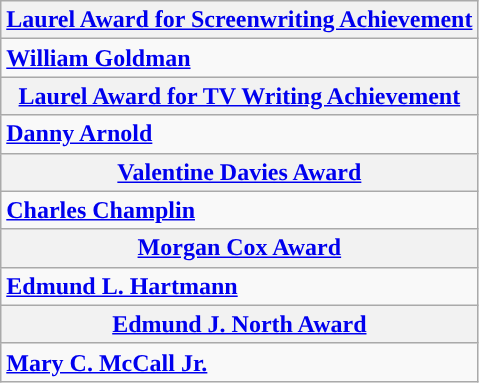<table class="wikitable" style="width=">
<tr>
<th colspan="2" style="background:"><a href='#'>Laurel Award for Screenwriting Achievement</a></th>
</tr>
<tr>
<td colspan="2" style="vertical-align:top;"><strong><a href='#'>William Goldman</a></strong></td>
</tr>
<tr>
<th colspan="2" style="background:"><a href='#'>Laurel Award for TV Writing Achievement</a></th>
</tr>
<tr>
<td colspan="2" style="vertical-align:top;"><strong><a href='#'>Danny Arnold</a></strong></td>
</tr>
<tr>
<th colspan="2" style="background:"><a href='#'>Valentine Davies Award</a></th>
</tr>
<tr>
<td colspan="2" style="vertical-align:top;"><strong><a href='#'>Charles Champlin</a></strong></td>
</tr>
<tr>
<th colspan="2" style="background:"><a href='#'>Morgan Cox Award</a></th>
</tr>
<tr>
<td colspan="2" style="vertical-align:top;"><strong><a href='#'>Edmund L. Hartmann</a></strong></td>
</tr>
<tr>
<th colspan="2" style="background:"><a href='#'>Edmund J. North Award</a></th>
</tr>
<tr>
<td colspan="2" style="vertical-align:top;"><strong><a href='#'>Mary C. McCall Jr.</a></strong></td>
</tr>
</table>
